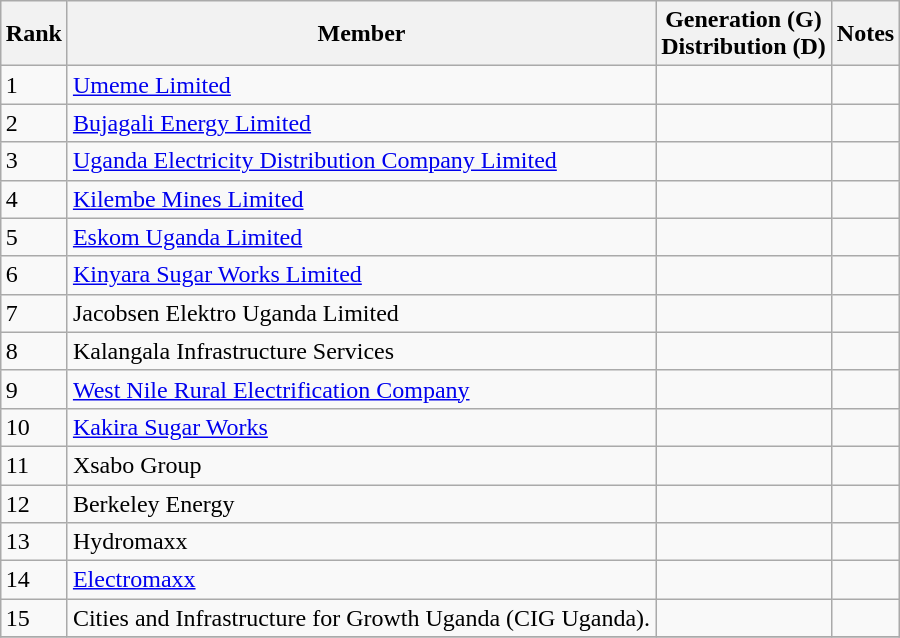<table class="wikitable sortable" style="margin: 0.5em auto">
<tr>
<th>Rank</th>
<th>Member</th>
<th>Generation (G)<br>Distribution (D)</th>
<th>Notes</th>
</tr>
<tr>
<td>1</td>
<td><a href='#'>Umeme Limited</a></td>
<td></td>
<td></td>
</tr>
<tr>
<td>2</td>
<td><a href='#'>Bujagali Energy Limited</a></td>
<td></td>
<td></td>
</tr>
<tr>
<td>3</td>
<td><a href='#'>Uganda Electricity Distribution Company Limited</a></td>
<td></td>
<td></td>
</tr>
<tr>
<td>4</td>
<td><a href='#'>Kilembe Mines Limited</a></td>
<td></td>
<td></td>
</tr>
<tr>
<td>5</td>
<td><a href='#'>Eskom Uganda Limited</a></td>
<td></td>
<td></td>
</tr>
<tr>
<td>6</td>
<td><a href='#'>Kinyara Sugar Works Limited</a></td>
<td></td>
<td></td>
</tr>
<tr>
<td>7</td>
<td>Jacobsen Elektro Uganda Limited</td>
<td></td>
<td></td>
</tr>
<tr>
<td>8</td>
<td>Kalangala Infrastructure Services</td>
<td></td>
<td></td>
</tr>
<tr>
<td>9</td>
<td><a href='#'>West Nile Rural Electrification Company</a></td>
<td></td>
<td></td>
</tr>
<tr>
<td>10</td>
<td><a href='#'>Kakira Sugar Works</a></td>
<td></td>
<td></td>
</tr>
<tr>
<td>11</td>
<td>Xsabo Group</td>
<td></td>
<td></td>
</tr>
<tr>
<td>12</td>
<td>Berkeley Energy</td>
<td></td>
<td></td>
</tr>
<tr>
<td>13</td>
<td>Hydromaxx</td>
<td></td>
<td></td>
</tr>
<tr>
<td>14</td>
<td><a href='#'>Electromaxx</a></td>
<td></td>
<td></td>
</tr>
<tr>
<td>15</td>
<td>Cities and Infrastructure for Growth Uganda (CIG Uganda).</td>
<td></td>
<td></td>
</tr>
<tr>
</tr>
</table>
